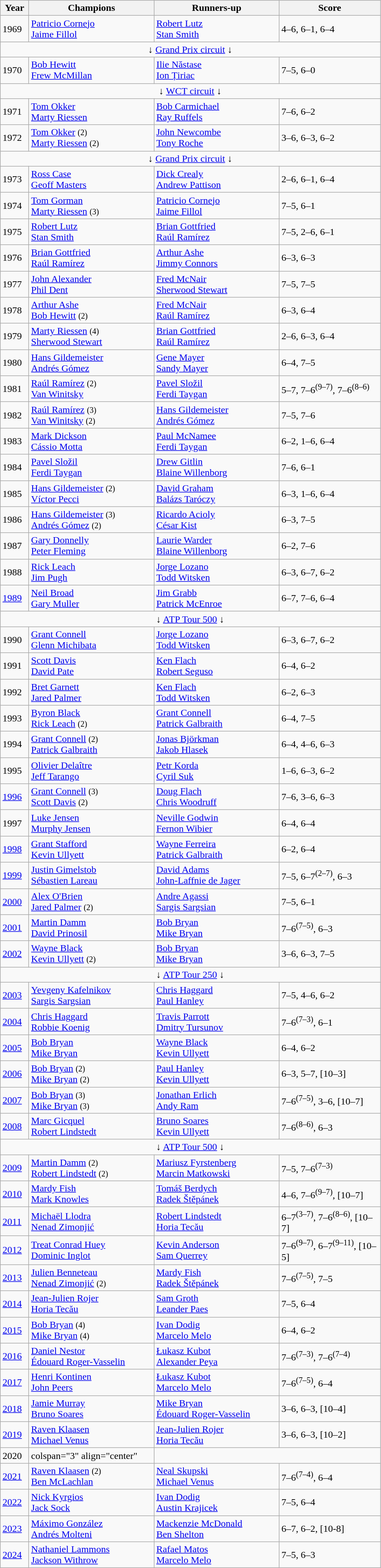<table class=wikitable>
<tr>
<th style="width:40px;">Year</th>
<th style="width:200px;">Champions</th>
<th style="width:200px;">Runners-up</th>
<th style="width:160px;">Score</th>
</tr>
<tr>
<td>1969</td>
<td> <a href='#'>Patricio Cornejo</a><br> <a href='#'>Jaime Fillol</a></td>
<td> <a href='#'>Robert Lutz</a><br> <a href='#'>Stan Smith</a></td>
<td>4–6, 6–1, 6–4</td>
</tr>
<tr>
<td colspan=5 align=center>↓ <a href='#'>Grand Prix circuit</a> ↓</td>
</tr>
<tr>
<td>1970</td>
<td> <a href='#'>Bob Hewitt</a><br> <a href='#'>Frew McMillan</a></td>
<td> <a href='#'>Ilie Năstase</a><br> <a href='#'>Ion Țiriac</a></td>
<td>7–5, 6–0</td>
</tr>
<tr>
<td colspan=5 align=center>↓ <a href='#'>WCT circuit</a> ↓</td>
</tr>
<tr>
<td>1971</td>
<td> <a href='#'>Tom Okker</a><br> <a href='#'>Marty Riessen</a></td>
<td> <a href='#'>Bob Carmichael</a><br> <a href='#'>Ray Ruffels</a></td>
<td>7–6, 6–2</td>
</tr>
<tr>
<td>1972</td>
<td> <a href='#'>Tom Okker</a> <small>(2)</small><br> <a href='#'>Marty Riessen</a> <small>(2)</small></td>
<td> <a href='#'>John Newcombe</a><br> <a href='#'>Tony Roche</a></td>
<td>3–6, 6–3, 6–2</td>
</tr>
<tr>
<td colspan=5 align=center>↓ <a href='#'>Grand Prix circuit</a> ↓</td>
</tr>
<tr>
<td>1973</td>
<td> <a href='#'>Ross Case</a><br> <a href='#'>Geoff Masters</a></td>
<td> <a href='#'>Dick Crealy</a><br> <a href='#'>Andrew Pattison</a></td>
<td>2–6, 6–1, 6–4</td>
</tr>
<tr>
<td>1974</td>
<td> <a href='#'>Tom Gorman</a><br> <a href='#'>Marty Riessen</a> <small>(3)</small></td>
<td> <a href='#'>Patricio Cornejo</a><br> <a href='#'>Jaime Fillol</a></td>
<td>7–5, 6–1</td>
</tr>
<tr>
<td>1975</td>
<td> <a href='#'>Robert Lutz</a><br> <a href='#'>Stan Smith</a></td>
<td> <a href='#'>Brian Gottfried</a><br> <a href='#'>Raúl Ramírez</a></td>
<td>7–5, 2–6, 6–1</td>
</tr>
<tr>
<td>1976</td>
<td> <a href='#'>Brian Gottfried</a><br> <a href='#'>Raúl Ramírez</a></td>
<td> <a href='#'>Arthur Ashe</a><br> <a href='#'>Jimmy Connors</a></td>
<td>6–3, 6–3</td>
</tr>
<tr>
<td>1977</td>
<td> <a href='#'>John Alexander</a><br> <a href='#'>Phil Dent</a></td>
<td> <a href='#'>Fred McNair</a><br> <a href='#'>Sherwood Stewart</a></td>
<td>7–5, 7–5</td>
</tr>
<tr>
<td>1978</td>
<td> <a href='#'>Arthur Ashe</a><br> <a href='#'>Bob Hewitt</a> <small>(2)</small></td>
<td> <a href='#'>Fred McNair</a><br> <a href='#'>Raúl Ramírez</a></td>
<td>6–3, 6–4</td>
</tr>
<tr>
<td>1979</td>
<td> <a href='#'>Marty Riessen</a> <small>(4)</small><br> <a href='#'>Sherwood Stewart</a></td>
<td> <a href='#'>Brian Gottfried</a><br> <a href='#'>Raúl Ramírez</a></td>
<td>2–6, 6–3, 6–4</td>
</tr>
<tr>
<td>1980</td>
<td> <a href='#'>Hans Gildemeister</a><br> <a href='#'>Andrés Gómez</a></td>
<td> <a href='#'>Gene Mayer</a><br> <a href='#'>Sandy Mayer</a></td>
<td>6–4, 7–5</td>
</tr>
<tr>
<td>1981</td>
<td> <a href='#'>Raúl Ramírez</a> <small>(2)</small><br> <a href='#'>Van Winitsky</a></td>
<td> <a href='#'>Pavel Složil</a><br> <a href='#'>Ferdi Taygan</a></td>
<td>5–7, 7–6<sup>(9–7)</sup>, 7–6<sup>(8–6)</sup></td>
</tr>
<tr>
<td>1982</td>
<td> <a href='#'>Raúl Ramírez</a> <small>(3)</small><br> <a href='#'>Van Winitsky</a> <small>(2)</small></td>
<td> <a href='#'>Hans Gildemeister</a><br> <a href='#'>Andrés Gómez</a></td>
<td>7–5, 7–6</td>
</tr>
<tr>
<td>1983</td>
<td> <a href='#'>Mark Dickson</a><br> <a href='#'>Cássio Motta</a></td>
<td> <a href='#'>Paul McNamee</a><br> <a href='#'>Ferdi Taygan</a></td>
<td>6–2, 1–6, 6–4</td>
</tr>
<tr>
<td>1984</td>
<td> <a href='#'>Pavel Složil</a><br> <a href='#'>Ferdi Taygan</a></td>
<td> <a href='#'>Drew Gitlin</a><br>  <a href='#'>Blaine Willenborg</a></td>
<td>7–6, 6–1</td>
</tr>
<tr>
<td>1985</td>
<td> <a href='#'>Hans Gildemeister</a> <small>(2)</small><br> <a href='#'>Víctor Pecci</a></td>
<td> <a href='#'>David Graham</a><br> <a href='#'>Balázs Taróczy</a></td>
<td>6–3, 1–6, 6–4</td>
</tr>
<tr>
<td>1986</td>
<td> <a href='#'>Hans Gildemeister</a> <small>(3)</small><br> <a href='#'>Andrés Gómez</a> <small>(2)</small></td>
<td> <a href='#'>Ricardo Acioly</a><br> <a href='#'>César Kist</a></td>
<td>6–3, 7–5</td>
</tr>
<tr>
<td>1987</td>
<td> <a href='#'>Gary Donnelly</a><br> <a href='#'>Peter Fleming</a></td>
<td> <a href='#'>Laurie Warder</a><br> <a href='#'>Blaine Willenborg</a></td>
<td>6–2, 7–6</td>
</tr>
<tr>
<td>1988</td>
<td> <a href='#'>Rick Leach</a><br> <a href='#'>Jim Pugh</a></td>
<td> <a href='#'>Jorge Lozano</a><br> <a href='#'>Todd Witsken</a></td>
<td>6–3, 6–7, 6–2</td>
</tr>
<tr>
<td><a href='#'>1989</a></td>
<td> <a href='#'>Neil Broad</a><br> <a href='#'>Gary Muller</a></td>
<td> <a href='#'>Jim Grabb</a><br> <a href='#'>Patrick McEnroe</a></td>
<td>6–7, 7–6, 6–4</td>
</tr>
<tr>
<td colspan=5 align=center>↓ <a href='#'>ATP Tour 500</a> ↓</td>
</tr>
<tr>
<td>1990</td>
<td> <a href='#'>Grant Connell</a><br> <a href='#'>Glenn Michibata</a></td>
<td> <a href='#'>Jorge Lozano</a><br> <a href='#'>Todd Witsken</a></td>
<td>6–3, 6–7, 6–2</td>
</tr>
<tr>
<td>1991</td>
<td> <a href='#'>Scott Davis</a><br> <a href='#'>David Pate</a></td>
<td> <a href='#'>Ken Flach</a><br> <a href='#'>Robert Seguso</a></td>
<td>6–4, 6–2</td>
</tr>
<tr>
<td>1992</td>
<td> <a href='#'>Bret Garnett</a><br> <a href='#'>Jared Palmer</a></td>
<td> <a href='#'>Ken Flach</a><br> <a href='#'>Todd Witsken</a></td>
<td>6–2, 6–3</td>
</tr>
<tr>
<td>1993</td>
<td> <a href='#'>Byron Black</a><br> <a href='#'>Rick Leach</a> <small>(2)</small></td>
<td> <a href='#'>Grant Connell</a><br> <a href='#'>Patrick Galbraith</a></td>
<td>6–4, 7–5</td>
</tr>
<tr>
<td>1994</td>
<td> <a href='#'>Grant Connell</a> <small>(2)</small><br> <a href='#'>Patrick Galbraith</a></td>
<td> <a href='#'>Jonas Björkman</a><br> <a href='#'>Jakob Hlasek</a></td>
<td>6–4, 4–6, 6–3</td>
</tr>
<tr>
<td>1995</td>
<td> <a href='#'>Olivier Delaître</a><br> <a href='#'>Jeff Tarango</a></td>
<td> <a href='#'>Petr Korda</a><br> <a href='#'>Cyril Suk</a></td>
<td>1–6, 6–3, 6–2</td>
</tr>
<tr>
<td><a href='#'>1996</a></td>
<td> <a href='#'>Grant Connell</a> <small>(3)</small><br> <a href='#'>Scott Davis</a> <small>(2)</small></td>
<td> <a href='#'>Doug Flach</a><br> <a href='#'>Chris Woodruff</a></td>
<td>7–6, 3–6, 6–3</td>
</tr>
<tr>
<td>1997</td>
<td> <a href='#'>Luke Jensen</a><br> <a href='#'>Murphy Jensen</a></td>
<td> <a href='#'>Neville Godwin</a><br> <a href='#'>Fernon Wibier</a></td>
<td>6–4, 6–4</td>
</tr>
<tr>
<td><a href='#'>1998</a></td>
<td> <a href='#'>Grant Stafford</a><br> <a href='#'>Kevin Ullyett</a></td>
<td> <a href='#'>Wayne Ferreira</a><br> <a href='#'>Patrick Galbraith</a></td>
<td>6–2, 6–4</td>
</tr>
<tr>
<td><a href='#'>1999</a></td>
<td> <a href='#'>Justin Gimelstob</a><br> <a href='#'>Sébastien Lareau</a></td>
<td> <a href='#'>David Adams</a><br> <a href='#'>John-Laffnie de Jager</a></td>
<td>7–5, 6–7<sup>(2–7)</sup>, 6–3</td>
</tr>
<tr>
<td><a href='#'>2000</a></td>
<td> <a href='#'>Alex O'Brien</a><br> <a href='#'>Jared Palmer</a> <small>(2)</small></td>
<td> <a href='#'>Andre Agassi</a><br> <a href='#'>Sargis Sargsian</a></td>
<td>7–5, 6–1</td>
</tr>
<tr>
<td><a href='#'>2001</a></td>
<td> <a href='#'>Martin Damm</a><br> <a href='#'>David Prinosil</a></td>
<td> <a href='#'>Bob Bryan</a><br> <a href='#'>Mike Bryan</a></td>
<td>7–6<sup>(7–5)</sup>, 6–3</td>
</tr>
<tr>
<td><a href='#'>2002</a></td>
<td> <a href='#'>Wayne Black</a><br> <a href='#'>Kevin Ullyett</a> <small>(2)</small></td>
<td> <a href='#'>Bob Bryan</a><br> <a href='#'>Mike Bryan</a></td>
<td>3–6, 6–3, 7–5</td>
</tr>
<tr>
<td colspan=5 align=center>↓ <a href='#'>ATP Tour 250</a> ↓</td>
</tr>
<tr>
<td><a href='#'>2003</a></td>
<td> <a href='#'>Yevgeny Kafelnikov</a><br> <a href='#'>Sargis Sargsian</a></td>
<td> <a href='#'>Chris Haggard</a><br> <a href='#'>Paul Hanley</a></td>
<td>7–5, 4–6, 6–2</td>
</tr>
<tr>
<td><a href='#'>2004</a></td>
<td> <a href='#'>Chris Haggard</a><br> <a href='#'>Robbie Koenig</a></td>
<td> <a href='#'>Travis Parrott</a><br> <a href='#'>Dmitry Tursunov</a></td>
<td>7–6<sup>(7–3)</sup>, 6–1</td>
</tr>
<tr>
<td><a href='#'>2005</a></td>
<td> <a href='#'>Bob Bryan</a><br> <a href='#'>Mike Bryan</a></td>
<td> <a href='#'>Wayne Black</a><br> <a href='#'>Kevin Ullyett</a></td>
<td>6–4, 6–2</td>
</tr>
<tr>
<td><a href='#'>2006</a></td>
<td> <a href='#'>Bob Bryan</a> <small>(2)</small><br> <a href='#'>Mike Bryan</a> <small>(2)</small></td>
<td> <a href='#'>Paul Hanley</a><br> <a href='#'>Kevin Ullyett</a></td>
<td>6–3, 5–7, [10–3]</td>
</tr>
<tr>
<td><a href='#'>2007</a></td>
<td> <a href='#'>Bob Bryan</a> <small>(3)</small><br> <a href='#'>Mike Bryan</a> <small>(3)</small></td>
<td> <a href='#'>Jonathan Erlich</a><br> <a href='#'>Andy Ram</a></td>
<td>7–6<sup>(7–5)</sup>, 3–6, [10–7]</td>
</tr>
<tr>
<td><a href='#'>2008</a></td>
<td> <a href='#'>Marc Gicquel</a> <br> <a href='#'>Robert Lindstedt</a></td>
<td> <a href='#'>Bruno Soares</a><br> <a href='#'>Kevin Ullyett</a></td>
<td>7–6<sup>(8–6)</sup>, 6–3</td>
</tr>
<tr>
<td colspan=5 align=center>↓ <a href='#'>ATP Tour 500</a> ↓</td>
</tr>
<tr>
<td><a href='#'>2009</a></td>
<td> <a href='#'>Martin Damm</a> <small>(2)</small><br> <a href='#'>Robert Lindstedt</a> <small>(2)</small></td>
<td> <a href='#'>Mariusz Fyrstenberg</a> <br>  <a href='#'>Marcin Matkowski</a></td>
<td>7–5, 7–6<sup>(7–3)</sup></td>
</tr>
<tr>
<td><a href='#'>2010</a></td>
<td> <a href='#'>Mardy Fish</a><br> <a href='#'>Mark Knowles</a></td>
<td> <a href='#'>Tomáš Berdych</a><br> <a href='#'>Radek Štěpánek</a></td>
<td>4–6, 7–6<sup>(9–7)</sup>, [10–7]</td>
</tr>
<tr>
<td><a href='#'>2011</a></td>
<td> <a href='#'>Michaël Llodra</a><br> <a href='#'>Nenad Zimonjić</a></td>
<td> <a href='#'>Robert Lindstedt</a> <br> <a href='#'>Horia Tecău</a></td>
<td>6–7<sup>(3–7)</sup>, 7–6<sup>(8–6)</sup>, [10–7]</td>
</tr>
<tr>
<td><a href='#'>2012</a></td>
<td> <a href='#'>Treat Conrad Huey</a><br> <a href='#'>Dominic Inglot</a></td>
<td> <a href='#'>Kevin Anderson</a> <br>  <a href='#'>Sam Querrey</a></td>
<td>7–6<sup>(9–7)</sup>, 6–7<sup>(9–11)</sup>, [10–5]</td>
</tr>
<tr>
<td><a href='#'>2013</a></td>
<td> <a href='#'>Julien Benneteau</a><br> <a href='#'>Nenad Zimonjić</a> <small>(2)</small></td>
<td> <a href='#'>Mardy Fish</a> <br> <a href='#'>Radek Štěpánek</a></td>
<td>7–6<sup>(7–5)</sup>, 7–5</td>
</tr>
<tr>
<td><a href='#'>2014</a></td>
<td> <a href='#'>Jean-Julien Rojer</a><br> <a href='#'>Horia Tecău</a></td>
<td> <a href='#'>Sam Groth</a> <br>  <a href='#'>Leander Paes</a></td>
<td>7–5, 6–4</td>
</tr>
<tr>
<td><a href='#'>2015</a></td>
<td> <a href='#'>Bob Bryan</a> <small>(4)</small><br> <a href='#'>Mike Bryan</a> <small>(4)</small></td>
<td> <a href='#'>Ivan Dodig</a> <br>  <a href='#'>Marcelo Melo</a></td>
<td>6–4, 6–2</td>
</tr>
<tr>
<td><a href='#'>2016</a></td>
<td> <a href='#'>Daniel Nestor</a><br> <a href='#'>Édouard Roger-Vasselin</a></td>
<td> <a href='#'>Łukasz Kubot</a> <br> <a href='#'>Alexander Peya</a></td>
<td>7–6<sup>(7–3)</sup>, 7–6<sup>(7–4)</sup></td>
</tr>
<tr>
<td><a href='#'>2017</a></td>
<td> <a href='#'>Henri Kontinen</a><br> <a href='#'>John Peers</a></td>
<td> <a href='#'>Łukasz Kubot</a><br> <a href='#'>Marcelo Melo</a></td>
<td>7–6<sup>(7–5)</sup>, 6–4</td>
</tr>
<tr>
<td><a href='#'>2018</a></td>
<td> <a href='#'>Jamie Murray</a><br> <a href='#'>Bruno Soares</a></td>
<td> <a href='#'>Mike Bryan</a><br> <a href='#'>Édouard Roger-Vasselin</a></td>
<td>3–6, 6–3, [10–4]</td>
</tr>
<tr>
<td><a href='#'>2019</a></td>
<td> <a href='#'>Raven Klaasen</a><br> <a href='#'>Michael Venus</a></td>
<td> <a href='#'>Jean-Julien Rojer</a><br> <a href='#'>Horia Tecău</a></td>
<td>3–6, 6–3, [10–2]</td>
</tr>
<tr>
<td>2020</td>
<td>colspan="3" align="center" </td>
</tr>
<tr>
<td><a href='#'>2021</a></td>
<td> <a href='#'>Raven Klaasen</a> <small>(2)</small><br> <a href='#'>Ben McLachlan</a></td>
<td> <a href='#'>Neal Skupski</a><br> <a href='#'>Michael Venus</a></td>
<td>7–6<sup>(7–4)</sup>, 6–4</td>
</tr>
<tr>
<td><a href='#'>2022</a></td>
<td> <a href='#'>Nick Kyrgios</a><br> <a href='#'>Jack Sock</a></td>
<td> <a href='#'>Ivan Dodig</a><br> <a href='#'>Austin Krajicek</a></td>
<td>7–5, 6–4</td>
</tr>
<tr>
<td><a href='#'>2023</a></td>
<td> <a href='#'>Máximo González</a><br> <a href='#'>Andrés Molteni</a></td>
<td> <a href='#'>Mackenzie McDonald</a><br> <a href='#'>Ben Shelton</a></td>
<td>6–7, 6–2, [10-8]</td>
</tr>
<tr>
<td><a href='#'>2024</a></td>
<td> <a href='#'>Nathaniel Lammons</a><br> <a href='#'>Jackson Withrow</a></td>
<td> <a href='#'>Rafael Matos</a><br> <a href='#'>Marcelo Melo</a></td>
<td>7–5, 6–3</td>
</tr>
</table>
